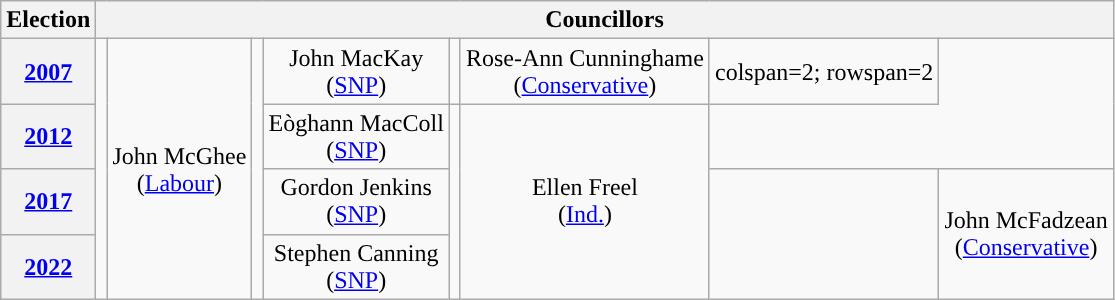<table class="wikitable" style="text-align:center">
<tr>
<th>Election</th>
<th colspan=8>Councillors</th>
</tr>
<tr>
<th><a href='#'>2007</a></th>
<td rowspan=4; style="background-color: "></td>
<td rowspan=4>John McGhee<br>(<a href='#'>Labour</a>)</td>
<td rowspan=4; style="background-color: "></td>
<td rowspan=1>John MacKay<br>(<a href='#'>SNP</a>)</td>
<td rowspan=1; style="background-color: "></td>
<td rowspan=1>Rose-Ann Cunninghame<br>(<a href='#'>Conservative</a>)</td>
<td>colspan=2; rowspan=2 </td>
</tr>
<tr>
<th><a href='#'>2012</a></th>
<td rowspan=1>Eòghann MacColl<br>(<a href='#'>SNP</a>)</td>
<td rowspan=3; style="background-color: "></td>
<td rowspan=3>Ellen Freel<br>(<a href='#'>Ind.</a>)</td>
</tr>
<tr>
<th><a href='#'>2017</a></th>
<td rowspan=1>Gordon Jenkins<br>(<a href='#'>SNP</a>)</td>
<td rowspan=2; style="background-color: "></td>
<td rowspan=2>John McFadzean<br>(<a href='#'>Conservative</a>)</td>
</tr>
<tr>
<th><a href='#'>2022</a></th>
<td rowspan=1>Stephen Canning<br>(<a href='#'>SNP</a>)</td>
</tr>
</table>
